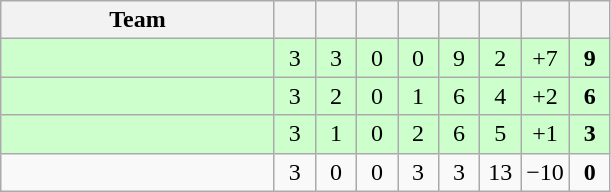<table class="wikitable" style="text-align:center">
<tr>
<th width="175">Team</th>
<th width="20"></th>
<th width="20"></th>
<th width="20"></th>
<th width="20"></th>
<th width="20"></th>
<th width="20"></th>
<th width="20"></th>
<th width="20"></th>
</tr>
<tr bgcolor=ccffcc>
<td align=left></td>
<td>3</td>
<td>3</td>
<td>0</td>
<td>0</td>
<td>9</td>
<td>2</td>
<td>+7</td>
<td><strong>9</strong></td>
</tr>
<tr bgcolor=ccffcc>
<td align=left></td>
<td>3</td>
<td>2</td>
<td>0</td>
<td>1</td>
<td>6</td>
<td>4</td>
<td>+2</td>
<td><strong>6</strong></td>
</tr>
<tr bgcolor=ccffcc>
<td align=left></td>
<td>3</td>
<td>1</td>
<td>0</td>
<td>2</td>
<td>6</td>
<td>5</td>
<td>+1</td>
<td><strong>3</strong></td>
</tr>
<tr bgcolor=>
<td align=left></td>
<td>3</td>
<td>0</td>
<td>0</td>
<td>3</td>
<td>3</td>
<td>13</td>
<td>−10</td>
<td><strong>0</strong></td>
</tr>
</table>
